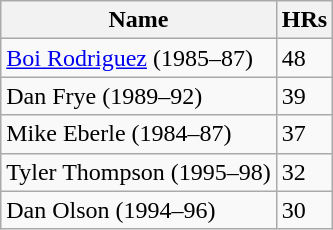<table class="wikitable">
<tr>
<th>Name</th>
<th>HRs</th>
</tr>
<tr>
<td><a href='#'>Boi Rodriguez</a> (1985–87)</td>
<td>48</td>
</tr>
<tr>
<td>Dan Frye (1989–92)</td>
<td>39</td>
</tr>
<tr>
<td>Mike Eberle (1984–87)</td>
<td>37</td>
</tr>
<tr>
<td>Tyler Thompson (1995–98)</td>
<td>32</td>
</tr>
<tr>
<td>Dan Olson (1994–96)</td>
<td>30</td>
</tr>
</table>
